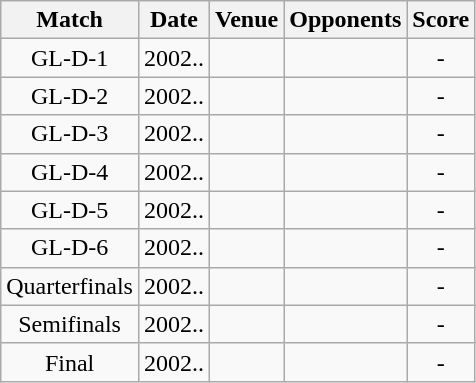<table class="wikitable" style="text-align:center;">
<tr>
<th>Match</th>
<th>Date</th>
<th>Venue</th>
<th>Opponents</th>
<th>Score</th>
</tr>
<tr>
<td>GL-D-1</td>
<td>2002..</td>
<td></td>
<td></td>
<td>-</td>
</tr>
<tr>
<td>GL-D-2</td>
<td>2002..</td>
<td></td>
<td></td>
<td>-</td>
</tr>
<tr>
<td>GL-D-3</td>
<td>2002..</td>
<td></td>
<td></td>
<td>-</td>
</tr>
<tr>
<td>GL-D-4</td>
<td>2002..</td>
<td></td>
<td></td>
<td>-</td>
</tr>
<tr>
<td>GL-D-5</td>
<td>2002..</td>
<td></td>
<td></td>
<td>-</td>
</tr>
<tr>
<td>GL-D-6</td>
<td>2002..</td>
<td></td>
<td></td>
<td>-</td>
</tr>
<tr>
<td>Quarterfinals</td>
<td>2002..</td>
<td></td>
<td></td>
<td>-</td>
</tr>
<tr>
<td>Semifinals</td>
<td>2002..</td>
<td></td>
<td></td>
<td>-</td>
</tr>
<tr>
<td>Final</td>
<td>2002..</td>
<td></td>
<td></td>
<td>-</td>
</tr>
</table>
